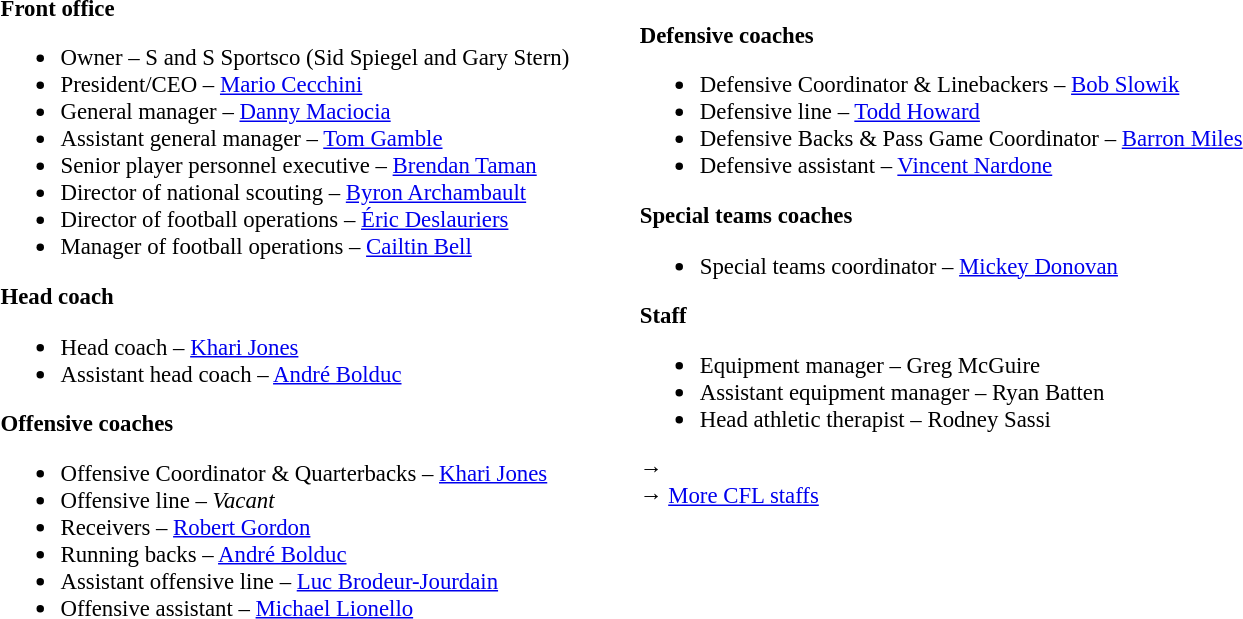<table class="toccolours" style="text-align: left;">
<tr>
<td colspan="7" style="text-align:right;"></td>
</tr>
<tr>
<td style="vertical-align:top;"></td>
<td style="font-size:95%; vertical-align:top;"><strong>Front office</strong><br><ul><li>Owner – S and S Sportsco (Sid Spiegel and Gary Stern)</li><li>President/CEO – <a href='#'>Mario Cecchini</a></li><li>General manager – <a href='#'>Danny Maciocia</a></li><li>Assistant general manager – <a href='#'>Tom Gamble</a></li><li>Senior player personnel executive – <a href='#'>Brendan Taman</a></li><li>Director of national scouting – <a href='#'>Byron Archambault</a></li><li>Director of football operations – <a href='#'>Éric Deslauriers</a></li><li>Manager of football operations – <a href='#'>Cailtin Bell</a></li></ul><strong>Head coach</strong><ul><li>Head coach – <a href='#'>Khari Jones</a></li><li>Assistant head coach – <a href='#'>André Bolduc</a></li></ul><strong>Offensive coaches</strong><ul><li>Offensive Coordinator & Quarterbacks – <a href='#'>Khari Jones</a></li><li>Offensive line – <em>Vacant</em></li><li>Receivers – <a href='#'>Robert Gordon</a></li><li>Running backs – <a href='#'>André Bolduc</a></li><li>Assistant offensive line – <a href='#'>Luc Brodeur-Jourdain</a></li><li>Offensive assistant – <a href='#'>Michael Lionello</a></li></ul></td>
<td width="35"> </td>
<td style="vertical-align:top;"></td>
<td style="font-size:95%; vertical-align:top;"><br><strong>Defensive coaches</strong><ul><li>Defensive Coordinator & Linebackers – <a href='#'>Bob Slowik</a></li><li>Defensive line – <a href='#'>Todd Howard</a></li><li>Defensive Backs & Pass Game Coordinator – <a href='#'>Barron Miles</a></li><li>Defensive assistant – <a href='#'>Vincent Nardone</a></li></ul><strong>Special teams coaches</strong><ul><li>Special teams coordinator – <a href='#'>Mickey Donovan</a></li></ul><strong>Staff</strong><ul><li>Equipment manager – Greg McGuire</li><li>Assistant equipment manager – Ryan Batten</li><li>Head athletic therapist – Rodney Sassi</li></ul>→ <span> </span><br>
→ <a href='#'>More CFL staffs</a></td>
</tr>
</table>
